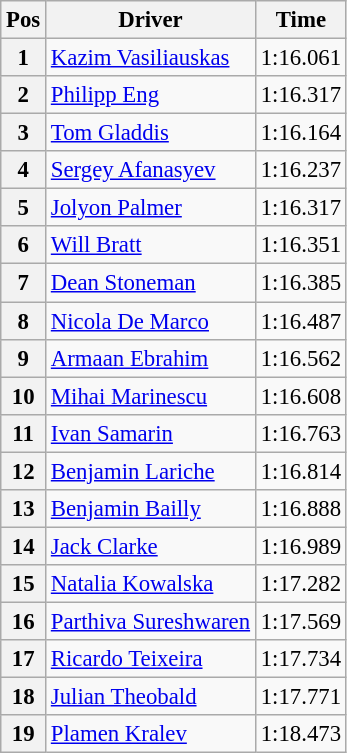<table class=wikitable style="font-size:95%">
<tr>
<th>Pos</th>
<th>Driver</th>
<th>Time</th>
</tr>
<tr>
<th>1</th>
<td> <a href='#'>Kazim Vasiliauskas</a></td>
<td>1:16.061</td>
</tr>
<tr>
<th>2</th>
<td> <a href='#'>Philipp Eng</a></td>
<td>1:16.317</td>
</tr>
<tr>
<th>3</th>
<td> <a href='#'>Tom Gladdis</a></td>
<td>1:16.164</td>
</tr>
<tr>
<th>4</th>
<td> <a href='#'>Sergey Afanasyev</a></td>
<td>1:16.237</td>
</tr>
<tr>
<th>5</th>
<td> <a href='#'>Jolyon Palmer</a></td>
<td>1:16.317</td>
</tr>
<tr>
<th>6</th>
<td> <a href='#'>Will Bratt</a></td>
<td>1:16.351</td>
</tr>
<tr>
<th>7</th>
<td> <a href='#'>Dean Stoneman</a></td>
<td>1:16.385</td>
</tr>
<tr>
<th>8</th>
<td> <a href='#'>Nicola De Marco</a></td>
<td>1:16.487</td>
</tr>
<tr>
<th>9</th>
<td> <a href='#'>Armaan Ebrahim</a></td>
<td>1:16.562</td>
</tr>
<tr>
<th>10</th>
<td> <a href='#'>Mihai Marinescu</a></td>
<td>1:16.608</td>
</tr>
<tr>
<th>11</th>
<td> <a href='#'>Ivan Samarin</a></td>
<td>1:16.763</td>
</tr>
<tr>
<th>12</th>
<td> <a href='#'>Benjamin Lariche</a></td>
<td>1:16.814</td>
</tr>
<tr>
<th>13</th>
<td> <a href='#'>Benjamin Bailly</a></td>
<td>1:16.888</td>
</tr>
<tr>
<th>14</th>
<td> <a href='#'>Jack Clarke</a></td>
<td>1:16.989</td>
</tr>
<tr>
<th>15</th>
<td> <a href='#'>Natalia Kowalska</a></td>
<td>1:17.282</td>
</tr>
<tr>
<th>16</th>
<td> <a href='#'>Parthiva Sureshwaren</a></td>
<td>1:17.569</td>
</tr>
<tr>
<th>17</th>
<td> <a href='#'>Ricardo Teixeira</a></td>
<td>1:17.734</td>
</tr>
<tr>
<th>18</th>
<td> <a href='#'>Julian Theobald</a></td>
<td>1:17.771</td>
</tr>
<tr>
<th>19</th>
<td> <a href='#'>Plamen Kralev</a></td>
<td>1:18.473</td>
</tr>
</table>
